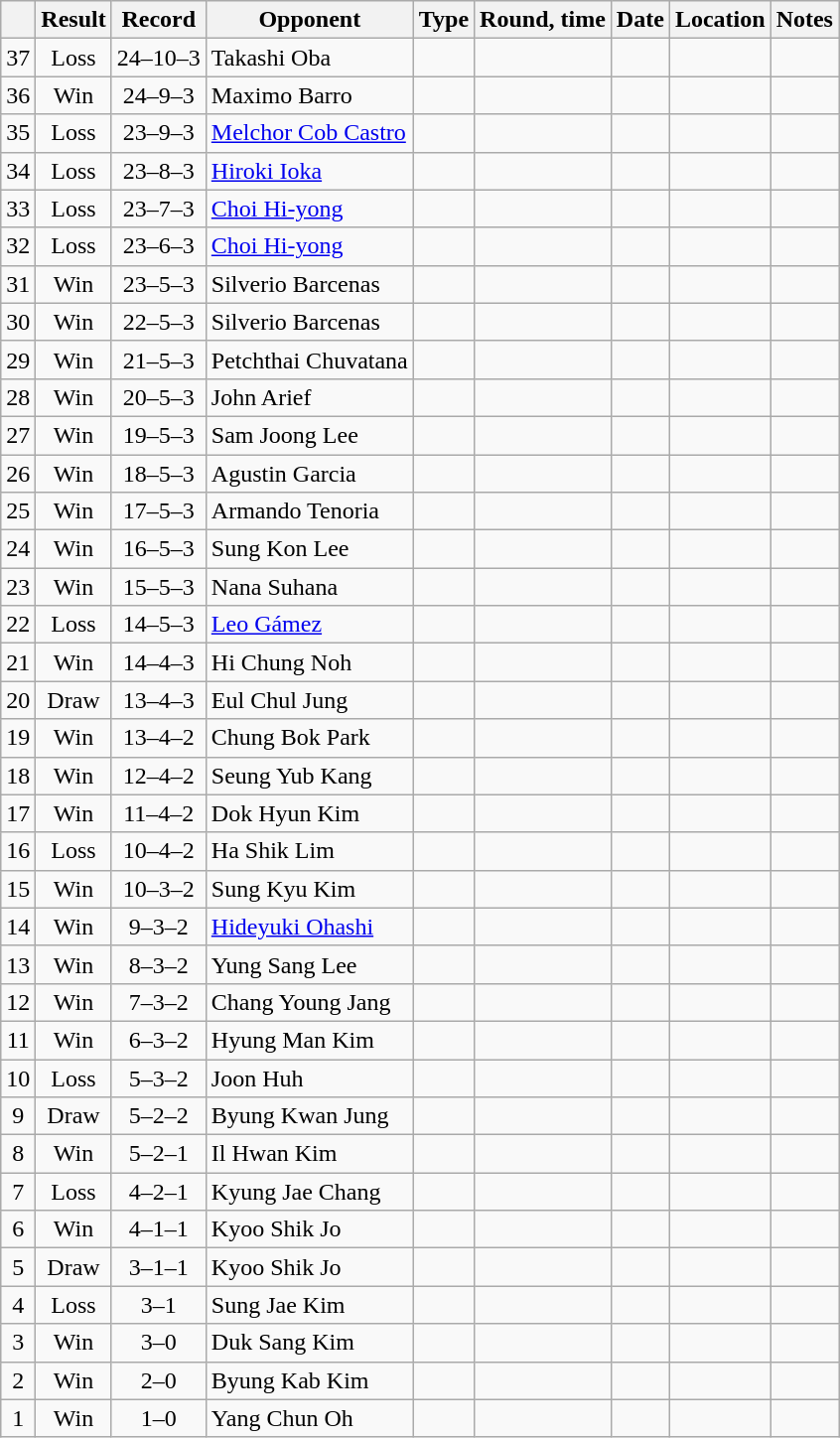<table class="wikitable" style="text-align:center">
<tr>
<th></th>
<th>Result</th>
<th>Record</th>
<th>Opponent</th>
<th>Type</th>
<th>Round, time</th>
<th>Date</th>
<th>Location</th>
<th>Notes</th>
</tr>
<tr>
<td>37</td>
<td>Loss</td>
<td>24–10–3</td>
<td align=left>Takashi Oba</td>
<td></td>
<td></td>
<td></td>
<td align=left></td>
<td align=left></td>
</tr>
<tr>
<td>36</td>
<td>Win</td>
<td>24–9–3</td>
<td align=left>Maximo Barro</td>
<td></td>
<td></td>
<td></td>
<td align=left></td>
<td align=left></td>
</tr>
<tr>
<td>35</td>
<td>Loss</td>
<td>23–9–3</td>
<td align=left><a href='#'>Melchor Cob Castro</a></td>
<td></td>
<td></td>
<td></td>
<td align=left></td>
<td align=left></td>
</tr>
<tr>
<td>34</td>
<td>Loss</td>
<td>23–8–3</td>
<td align=left><a href='#'>Hiroki Ioka</a></td>
<td></td>
<td></td>
<td></td>
<td align=left></td>
<td align=left></td>
</tr>
<tr>
<td>33</td>
<td>Loss</td>
<td>23–7–3</td>
<td align=left><a href='#'>Choi Hi-yong</a></td>
<td></td>
<td></td>
<td></td>
<td align=left></td>
<td align=left></td>
</tr>
<tr>
<td>32</td>
<td>Loss</td>
<td>23–6–3</td>
<td align=left><a href='#'>Choi Hi-yong</a></td>
<td></td>
<td></td>
<td></td>
<td align=left></td>
<td align=left></td>
</tr>
<tr>
<td>31</td>
<td>Win</td>
<td>23–5–3</td>
<td align=left>Silverio Barcenas</td>
<td></td>
<td></td>
<td></td>
<td align=left></td>
<td align=left></td>
</tr>
<tr>
<td>30</td>
<td>Win</td>
<td>22–5–3</td>
<td align=left>Silverio Barcenas</td>
<td></td>
<td></td>
<td></td>
<td align=left></td>
<td align=left></td>
</tr>
<tr>
<td>29</td>
<td>Win</td>
<td>21–5–3</td>
<td align=left>Petchthai Chuvatana</td>
<td></td>
<td></td>
<td></td>
<td align=left></td>
<td align=left></td>
</tr>
<tr>
<td>28</td>
<td>Win</td>
<td>20–5–3</td>
<td align=left>John Arief</td>
<td></td>
<td></td>
<td></td>
<td align=left></td>
<td align=left></td>
</tr>
<tr>
<td>27</td>
<td>Win</td>
<td>19–5–3</td>
<td align=left>Sam Joong Lee</td>
<td></td>
<td></td>
<td></td>
<td align=left></td>
<td align=left></td>
</tr>
<tr>
<td>26</td>
<td>Win</td>
<td>18–5–3</td>
<td align=left>Agustin Garcia</td>
<td></td>
<td></td>
<td></td>
<td align=left></td>
<td align=left></td>
</tr>
<tr>
<td>25</td>
<td>Win</td>
<td>17–5–3</td>
<td align=left>Armando Tenoria</td>
<td></td>
<td></td>
<td></td>
<td align=left></td>
<td align=left></td>
</tr>
<tr>
<td>24</td>
<td>Win</td>
<td>16–5–3</td>
<td align=left>Sung Kon Lee</td>
<td></td>
<td></td>
<td></td>
<td align=left></td>
<td align=left></td>
</tr>
<tr>
<td>23</td>
<td>Win</td>
<td>15–5–3</td>
<td align=left>Nana Suhana</td>
<td></td>
<td></td>
<td></td>
<td align=left></td>
<td align=left></td>
</tr>
<tr>
<td>22</td>
<td>Loss</td>
<td>14–5–3</td>
<td align=left><a href='#'>Leo Gámez</a></td>
<td></td>
<td></td>
<td></td>
<td align=left></td>
<td align=left></td>
</tr>
<tr>
<td>21</td>
<td>Win</td>
<td>14–4–3</td>
<td align=left>Hi Chung Noh</td>
<td></td>
<td></td>
<td></td>
<td align=left></td>
<td align=left></td>
</tr>
<tr>
<td>20</td>
<td>Draw</td>
<td>13–4–3</td>
<td align=left>Eul Chul Jung</td>
<td></td>
<td></td>
<td></td>
<td align=left></td>
<td align=left></td>
</tr>
<tr>
<td>19</td>
<td>Win</td>
<td>13–4–2</td>
<td align=left>Chung Bok Park</td>
<td></td>
<td></td>
<td></td>
<td align=left></td>
<td align=left></td>
</tr>
<tr>
<td>18</td>
<td>Win</td>
<td>12–4–2</td>
<td align=left>Seung Yub Kang</td>
<td></td>
<td></td>
<td></td>
<td align=left></td>
<td align=left></td>
</tr>
<tr>
<td>17</td>
<td>Win</td>
<td>11–4–2</td>
<td align=left>Dok Hyun Kim</td>
<td></td>
<td></td>
<td></td>
<td align=left></td>
<td align=left></td>
</tr>
<tr>
<td>16</td>
<td>Loss</td>
<td>10–4–2</td>
<td align=left>Ha Shik Lim</td>
<td></td>
<td></td>
<td></td>
<td align=left></td>
<td align=left></td>
</tr>
<tr>
<td>15</td>
<td>Win</td>
<td>10–3–2</td>
<td align=left>Sung Kyu Kim</td>
<td></td>
<td></td>
<td></td>
<td align=left></td>
<td align=left></td>
</tr>
<tr>
<td>14</td>
<td>Win</td>
<td>9–3–2</td>
<td align=left><a href='#'>Hideyuki Ohashi</a></td>
<td></td>
<td></td>
<td></td>
<td align=left></td>
<td align=left></td>
</tr>
<tr>
<td>13</td>
<td>Win</td>
<td>8–3–2</td>
<td align=left>Yung Sang Lee</td>
<td></td>
<td></td>
<td></td>
<td align=left></td>
<td align=left></td>
</tr>
<tr>
<td>12</td>
<td>Win</td>
<td>7–3–2</td>
<td align=left>Chang Young Jang</td>
<td></td>
<td></td>
<td></td>
<td align=left></td>
<td align=left></td>
</tr>
<tr>
<td>11</td>
<td>Win</td>
<td>6–3–2</td>
<td align=left>Hyung Man Kim</td>
<td></td>
<td></td>
<td></td>
<td align=left></td>
<td align=left></td>
</tr>
<tr>
<td>10</td>
<td>Loss</td>
<td>5–3–2</td>
<td align=left>Joon Huh</td>
<td></td>
<td></td>
<td></td>
<td align=left></td>
<td align=left></td>
</tr>
<tr>
<td>9</td>
<td>Draw</td>
<td>5–2–2</td>
<td align=left>Byung Kwan Jung</td>
<td></td>
<td></td>
<td></td>
<td align=left></td>
<td align=left></td>
</tr>
<tr>
<td>8</td>
<td>Win</td>
<td>5–2–1</td>
<td align=left>Il Hwan Kim</td>
<td></td>
<td></td>
<td></td>
<td align=left></td>
<td align=left></td>
</tr>
<tr>
<td>7</td>
<td>Loss</td>
<td>4–2–1</td>
<td align=left>Kyung Jae Chang</td>
<td></td>
<td></td>
<td></td>
<td align=left></td>
<td align=left></td>
</tr>
<tr>
<td>6</td>
<td>Win</td>
<td>4–1–1</td>
<td align=left>Kyoo Shik Jo</td>
<td></td>
<td></td>
<td></td>
<td align=left></td>
<td align=left></td>
</tr>
<tr>
<td>5</td>
<td>Draw</td>
<td>3–1–1</td>
<td align=left>Kyoo Shik Jo</td>
<td></td>
<td></td>
<td></td>
<td align=left></td>
<td align=left></td>
</tr>
<tr>
<td>4</td>
<td>Loss</td>
<td>3–1</td>
<td align=left>Sung Jae Kim</td>
<td></td>
<td></td>
<td></td>
<td align=left></td>
<td align=left></td>
</tr>
<tr>
<td>3</td>
<td>Win</td>
<td>3–0</td>
<td align=left>Duk Sang Kim</td>
<td></td>
<td></td>
<td></td>
<td align=left></td>
<td align=left></td>
</tr>
<tr>
<td>2</td>
<td>Win</td>
<td>2–0</td>
<td align=left>Byung Kab Kim</td>
<td></td>
<td></td>
<td></td>
<td align=left></td>
<td align=left></td>
</tr>
<tr>
<td>1</td>
<td>Win</td>
<td>1–0</td>
<td align=left>Yang Chun Oh</td>
<td></td>
<td></td>
<td></td>
<td align=left></td>
<td align=left></td>
</tr>
</table>
